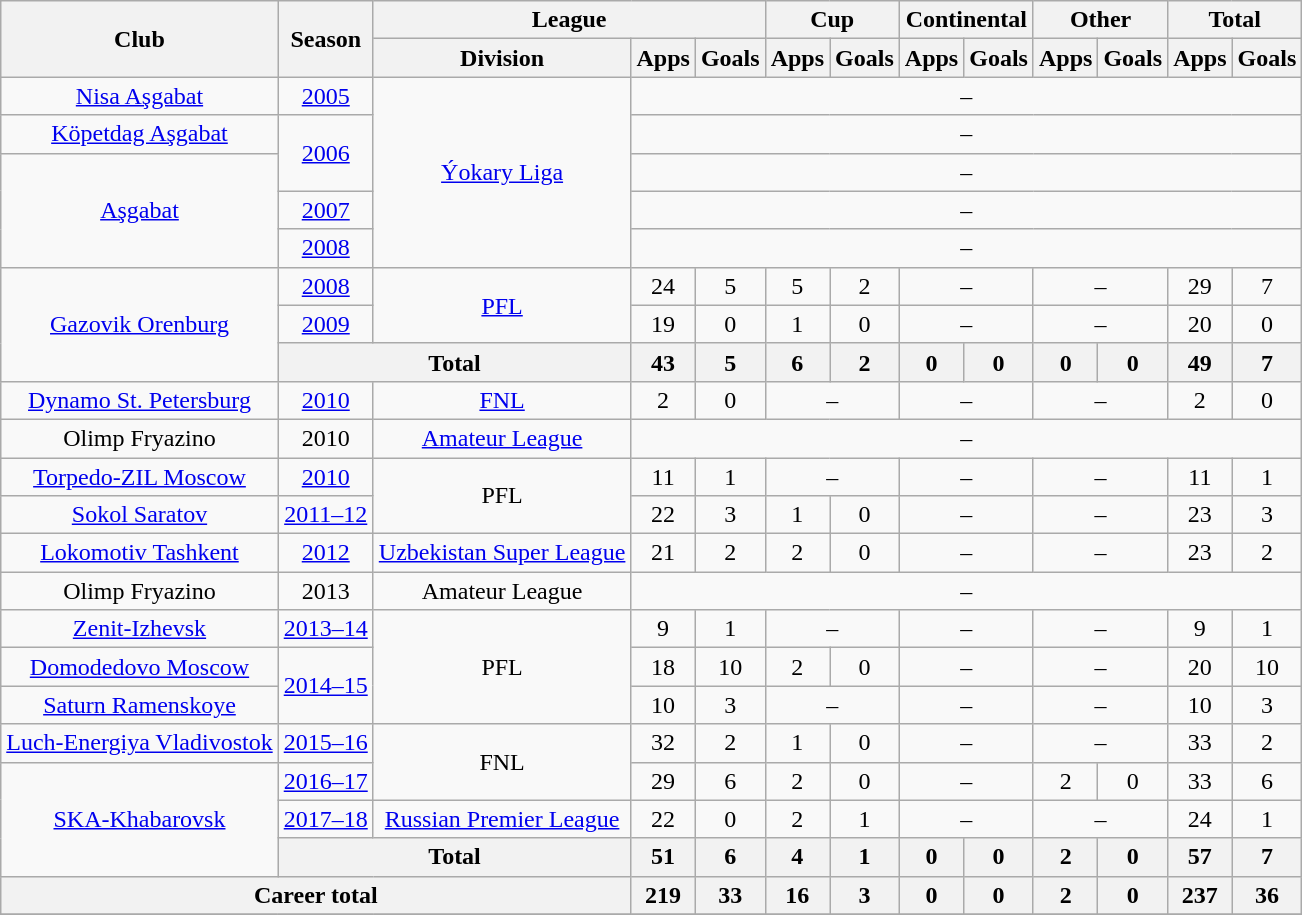<table class="wikitable" style="text-align: center;">
<tr>
<th rowspan=2>Club</th>
<th rowspan=2>Season</th>
<th colspan=3>League</th>
<th colspan=2>Cup</th>
<th colspan=2>Continental</th>
<th colspan=2>Other</th>
<th colspan=2>Total</th>
</tr>
<tr>
<th>Division</th>
<th>Apps</th>
<th>Goals</th>
<th>Apps</th>
<th>Goals</th>
<th>Apps</th>
<th>Goals</th>
<th>Apps</th>
<th>Goals</th>
<th>Apps</th>
<th>Goals</th>
</tr>
<tr>
<td><a href='#'>Nisa Aşgabat</a></td>
<td><a href='#'>2005</a></td>
<td rowspan=5><a href='#'>Ýokary Liga</a></td>
<td colspan=10>–</td>
</tr>
<tr>
<td><a href='#'>Köpetdag Aşgabat</a></td>
<td rowspan=2><a href='#'>2006</a></td>
<td colspan=10>–</td>
</tr>
<tr>
<td rowspan=3><a href='#'>Aşgabat</a></td>
<td colspan=10>–</td>
</tr>
<tr>
<td><a href='#'>2007</a></td>
<td colspan=10>–</td>
</tr>
<tr>
<td><a href='#'>2008</a></td>
<td colspan=10>–</td>
</tr>
<tr>
<td rowspan=3><a href='#'>Gazovik Orenburg</a></td>
<td><a href='#'>2008</a></td>
<td rowspan=2><a href='#'>PFL</a></td>
<td>24</td>
<td>5</td>
<td>5</td>
<td>2</td>
<td colspan=2>–</td>
<td colspan=2>–</td>
<td>29</td>
<td>7</td>
</tr>
<tr>
<td><a href='#'>2009</a></td>
<td>19</td>
<td>0</td>
<td>1</td>
<td>0</td>
<td colspan=2>–</td>
<td colspan=2>–</td>
<td>20</td>
<td>0</td>
</tr>
<tr>
<th colspan=2>Total</th>
<th>43</th>
<th>5</th>
<th>6</th>
<th>2</th>
<th>0</th>
<th>0</th>
<th>0</th>
<th>0</th>
<th>49</th>
<th>7</th>
</tr>
<tr>
<td><a href='#'>Dynamo St. Petersburg</a></td>
<td><a href='#'>2010</a></td>
<td><a href='#'>FNL</a></td>
<td>2</td>
<td>0</td>
<td colspan=2>–</td>
<td colspan=2>–</td>
<td colspan=2>–</td>
<td>2</td>
<td>0</td>
</tr>
<tr>
<td>Olimp Fryazino</td>
<td>2010</td>
<td><a href='#'>Amateur League</a></td>
<td colspan=10>–</td>
</tr>
<tr>
<td><a href='#'>Torpedo-ZIL Moscow</a></td>
<td><a href='#'>2010</a></td>
<td rowspan=2>PFL</td>
<td>11</td>
<td>1</td>
<td colspan=2>–</td>
<td colspan=2>–</td>
<td colspan=2>–</td>
<td>11</td>
<td>1</td>
</tr>
<tr>
<td><a href='#'>Sokol Saratov</a></td>
<td><a href='#'>2011–12</a></td>
<td>22</td>
<td>3</td>
<td>1</td>
<td>0</td>
<td colspan=2>–</td>
<td colspan=2>–</td>
<td>23</td>
<td>3</td>
</tr>
<tr>
<td><a href='#'>Lokomotiv Tashkent</a></td>
<td><a href='#'>2012</a></td>
<td><a href='#'>Uzbekistan Super League</a></td>
<td>21</td>
<td>2</td>
<td>2</td>
<td>0</td>
<td colspan=2>–</td>
<td colspan=2>–</td>
<td>23</td>
<td>2</td>
</tr>
<tr>
<td>Olimp Fryazino</td>
<td>2013</td>
<td>Amateur League</td>
<td colspan=10>–</td>
</tr>
<tr>
<td><a href='#'>Zenit-Izhevsk</a></td>
<td><a href='#'>2013–14</a></td>
<td rowspan=3>PFL</td>
<td>9</td>
<td>1</td>
<td colspan=2>–</td>
<td colspan=2>–</td>
<td colspan=2>–</td>
<td>9</td>
<td>1</td>
</tr>
<tr>
<td><a href='#'>Domodedovo Moscow</a></td>
<td rowspan=2><a href='#'>2014–15</a></td>
<td>18</td>
<td>10</td>
<td>2</td>
<td>0</td>
<td colspan=2>–</td>
<td colspan=2>–</td>
<td>20</td>
<td>10</td>
</tr>
<tr>
<td><a href='#'>Saturn Ramenskoye</a></td>
<td>10</td>
<td>3</td>
<td colspan=2>–</td>
<td colspan=2>–</td>
<td colspan=2>–</td>
<td>10</td>
<td>3</td>
</tr>
<tr>
<td><a href='#'>Luch-Energiya Vladivostok</a></td>
<td><a href='#'>2015–16</a></td>
<td rowspan=2>FNL</td>
<td>32</td>
<td>2</td>
<td>1</td>
<td>0</td>
<td colspan=2>–</td>
<td colspan=2>–</td>
<td>33</td>
<td>2</td>
</tr>
<tr>
<td rowspan=3><a href='#'>SKA-Khabarovsk</a></td>
<td><a href='#'>2016–17</a></td>
<td>29</td>
<td>6</td>
<td>2</td>
<td>0</td>
<td colspan=2>–</td>
<td>2</td>
<td>0</td>
<td>33</td>
<td>6</td>
</tr>
<tr>
<td><a href='#'>2017–18</a></td>
<td><a href='#'>Russian Premier League</a></td>
<td>22</td>
<td>0</td>
<td>2</td>
<td>1</td>
<td colspan=2>–</td>
<td colspan=2>–</td>
<td>24</td>
<td>1</td>
</tr>
<tr>
<th colspan=2>Total</th>
<th>51</th>
<th>6</th>
<th>4</th>
<th>1</th>
<th>0</th>
<th>0</th>
<th>2</th>
<th>0</th>
<th>57</th>
<th>7</th>
</tr>
<tr>
<th colspan=3>Career total</th>
<th>219</th>
<th>33</th>
<th>16</th>
<th>3</th>
<th>0</th>
<th>0</th>
<th>2</th>
<th>0</th>
<th>237</th>
<th>36</th>
</tr>
<tr>
</tr>
</table>
